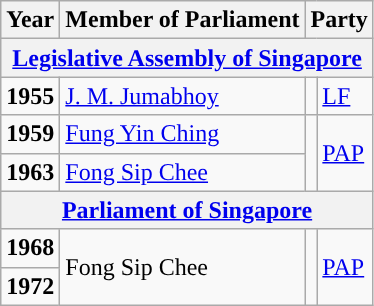<table class="wikitable">
<tr>
<th>Year</th>
<th>Member of Parliament</th>
<th colspan="2">Party</th>
</tr>
<tr>
<th colspan="4"><a href='#'>Legislative Assembly of Singapore</a></th>
</tr>
<tr>
<td><strong>1955</strong></td>
<td><a href='#'>J. M. Jumabhoy</a></td>
<td></td>
<td><a href='#'>LF</a></td>
</tr>
<tr>
<td><strong>1959</strong></td>
<td><a href='#'>Fung Yin Ching</a></td>
<td rowspan="2"></td>
<td rowspan="2"><a href='#'>PAP</a></td>
</tr>
<tr>
<td><strong>1963</strong></td>
<td><a href='#'>Fong Sip Chee</a></td>
</tr>
<tr>
<th colspan="4"><a href='#'>Parliament of Singapore</a></th>
</tr>
<tr>
<td><strong>1968</strong></td>
<td rowspan="2">Fong Sip Chee</td>
<td rowspan="2"></td>
<td rowspan="2"><a href='#'>PAP</a></td>
</tr>
<tr>
<td><strong>1972</strong></td>
</tr>
</table>
